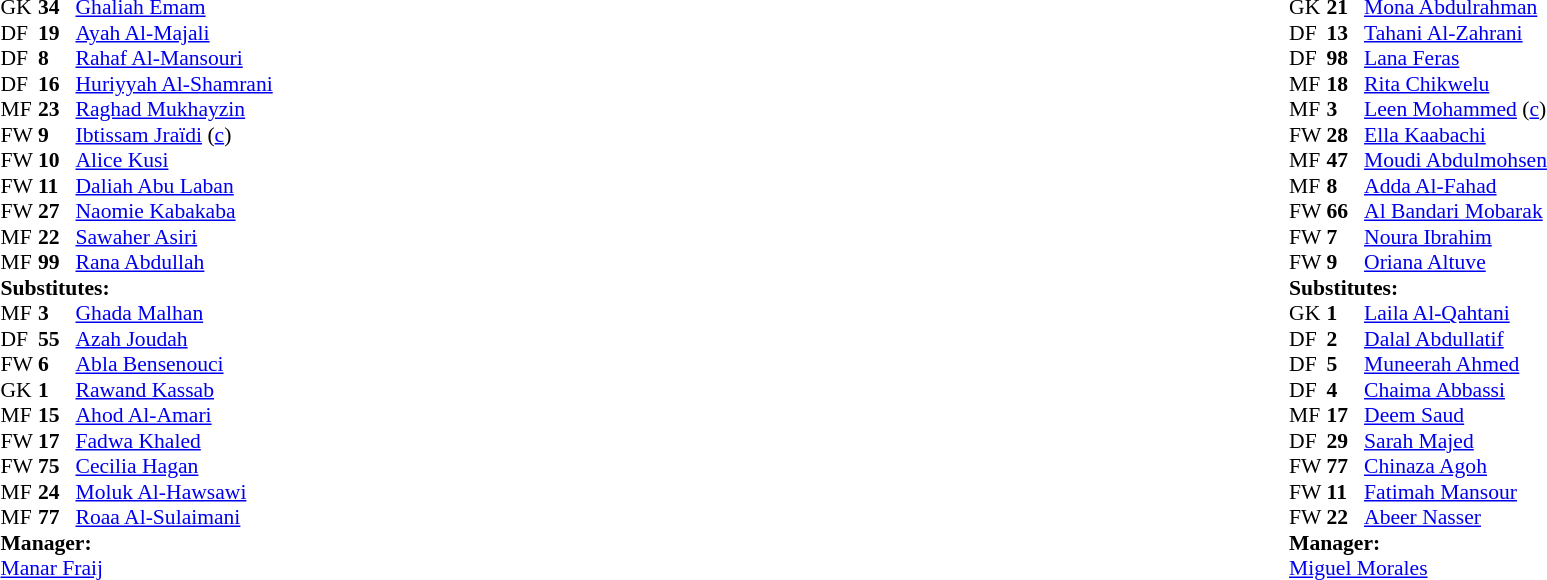<table width="100%">
<tr>
<td valign="top" width="40%"><br><table style="font-size:90%" cellspacing="0" cellpadding="0">
<tr>
<th width=25></th>
<th width=25></th>
</tr>
<tr>
<td>GK</td>
<td><strong>34</strong></td>
<td> <a href='#'>Ghaliah Emam</a></td>
</tr>
<tr>
<td>DF</td>
<td><strong>19</strong></td>
<td> <a href='#'>Ayah Al-Majali</a></td>
</tr>
<tr>
<td>DF</td>
<td><strong>8</strong></td>
<td> <a href='#'>Rahaf Al-Mansouri</a></td>
</tr>
<tr>
<td>DF</td>
<td><strong>16</strong></td>
<td> <a href='#'>Huriyyah Al-Shamrani</a></td>
<td></td>
<td></td>
</tr>
<tr>
<td>MF</td>
<td><strong>23</strong></td>
<td> <a href='#'>Raghad Mukhayzin</a></td>
</tr>
<tr>
<td>FW</td>
<td><strong>9</strong></td>
<td> <a href='#'>Ibtissam Jraïdi</a> (<a href='#'>c</a>)</td>
</tr>
<tr>
<td>FW</td>
<td><strong>10</strong></td>
<td> <a href='#'>Alice Kusi</a></td>
<td></td>
<td></td>
</tr>
<tr>
<td>FW</td>
<td><strong>11</strong></td>
<td> <a href='#'>Daliah Abu Laban</a></td>
<td></td>
<td></td>
</tr>
<tr>
<td>FW</td>
<td><strong>27</strong></td>
<td> <a href='#'>Naomie Kabakaba</a></td>
</tr>
<tr>
<td>MF</td>
<td><strong>22</strong></td>
<td> <a href='#'>Sawaher Asiri</a></td>
</tr>
<tr>
<td>MF</td>
<td><strong>99</strong></td>
<td> <a href='#'>Rana Abdullah</a></td>
</tr>
<tr>
<td colspan=3><strong>Substitutes:</strong></td>
</tr>
<tr>
<td>MF</td>
<td><strong>3</strong></td>
<td> <a href='#'>Ghada Malhan</a></td>
</tr>
<tr>
<td>DF</td>
<td><strong>55</strong></td>
<td> <a href='#'>Azah Joudah</a></td>
</tr>
<tr>
<td>FW</td>
<td><strong>6</strong></td>
<td> <a href='#'>Abla Bensenouci</a></td>
</tr>
<tr>
<td>GK</td>
<td><strong>1</strong></td>
<td> <a href='#'>Rawand Kassab</a></td>
</tr>
<tr>
<td>MF</td>
<td><strong>15</strong></td>
<td> <a href='#'>Ahod Al-Amari</a></td>
</tr>
<tr>
<td>FW</td>
<td><strong>17</strong></td>
<td> <a href='#'>Fadwa Khaled</a></td>
<td></td>
<td></td>
</tr>
<tr>
<td>FW</td>
<td><strong>75</strong></td>
<td> <a href='#'>Cecilia Hagan</a></td>
<td></td>
<td></td>
</tr>
<tr>
<td>MF</td>
<td><strong>24</strong></td>
<td> <a href='#'>Moluk Al-Hawsawi</a></td>
<td></td>
<td></td>
</tr>
<tr>
<td>MF</td>
<td><strong>77</strong></td>
<td> <a href='#'>Roaa Al-Sulaimani</a></td>
</tr>
<tr>
<td colspan=3><strong>Manager:</strong></td>
</tr>
<tr>
<td colspan=3> <a href='#'>Manar Fraij</a></td>
</tr>
</table>
</td>
<td valign="top"></td>
<td valign="top" width="50%"><br><table style="font-size:90%; margin:auto" cellspacing="0" cellpadding="0">
<tr>
<th width=25></th>
<th width=25></th>
</tr>
<tr>
<td>GK</td>
<td><strong>21</strong></td>
<td> <a href='#'>Mona Abdulrahman</a></td>
</tr>
<tr>
<td>DF</td>
<td><strong>13</strong></td>
<td> <a href='#'>Tahani Al-Zahrani</a></td>
<td></td>
<td></td>
</tr>
<tr>
<td>DF</td>
<td><strong>98</strong></td>
<td> <a href='#'>Lana Feras</a></td>
<td></td>
</tr>
<tr>
<td>MF</td>
<td><strong>18</strong></td>
<td> <a href='#'>Rita Chikwelu</a></td>
<td></td>
<td></td>
</tr>
<tr>
<td>MF</td>
<td><strong>3</strong></td>
<td> <a href='#'>Leen Mohammed</a> (<a href='#'>c</a>)</td>
</tr>
<tr>
<td>FW</td>
<td><strong>28</strong></td>
<td> <a href='#'>Ella Kaabachi</a></td>
<td></td>
<td></td>
</tr>
<tr>
<td>MF</td>
<td><strong>47</strong></td>
<td> <a href='#'>Moudi Abdulmohsen</a></td>
</tr>
<tr>
<td>MF</td>
<td><strong>8</strong></td>
<td> <a href='#'>Adda Al-Fahad</a></td>
</tr>
<tr>
<td>FW</td>
<td><strong>66</strong></td>
<td> <a href='#'>Al Bandari Mobarak</a></td>
<td></td>
<td></td>
</tr>
<tr>
<td>FW</td>
<td><strong>7</strong></td>
<td> <a href='#'>Noura Ibrahim</a></td>
</tr>
<tr>
<td>FW</td>
<td><strong>9</strong></td>
<td> <a href='#'>Oriana Altuve</a></td>
</tr>
<tr>
<td colspan=3><strong>Substitutes:</strong></td>
</tr>
<tr>
<td>GK</td>
<td><strong>1</strong></td>
<td> <a href='#'>Laila Al-Qahtani</a></td>
</tr>
<tr>
<td>DF</td>
<td><strong>2</strong></td>
<td> <a href='#'>Dalal Abdullatif</a></td>
</tr>
<tr>
<td>DF</td>
<td><strong>5</strong></td>
<td> <a href='#'>Muneerah Ahmed</a></td>
</tr>
<tr>
<td>DF</td>
<td><strong>4</strong></td>
<td> <a href='#'>Chaima Abbassi</a></td>
<td></td>
<td></td>
</tr>
<tr>
<td>MF</td>
<td><strong>17</strong></td>
<td> <a href='#'>Deem Saud</a></td>
</tr>
<tr>
<td>DF</td>
<td><strong>29</strong></td>
<td> <a href='#'>Sarah Majed</a></td>
</tr>
<tr>
<td>FW</td>
<td><strong>77</strong></td>
<td> <a href='#'>Chinaza Agoh</a></td>
<td></td>
<td></td>
</tr>
<tr>
<td>FW</td>
<td><strong>11</strong></td>
<td> <a href='#'>Fatimah Mansour</a></td>
<td></td>
<td></td>
</tr>
<tr>
<td>FW</td>
<td><strong>22</strong></td>
<td> <a href='#'>Abeer Nasser</a></td>
<td></td>
<td></td>
</tr>
<tr>
<td colspan=3><strong>Manager:</strong></td>
</tr>
<tr>
<td colspan=3> <a href='#'>Miguel Morales</a></td>
</tr>
</table>
</td>
</tr>
</table>
